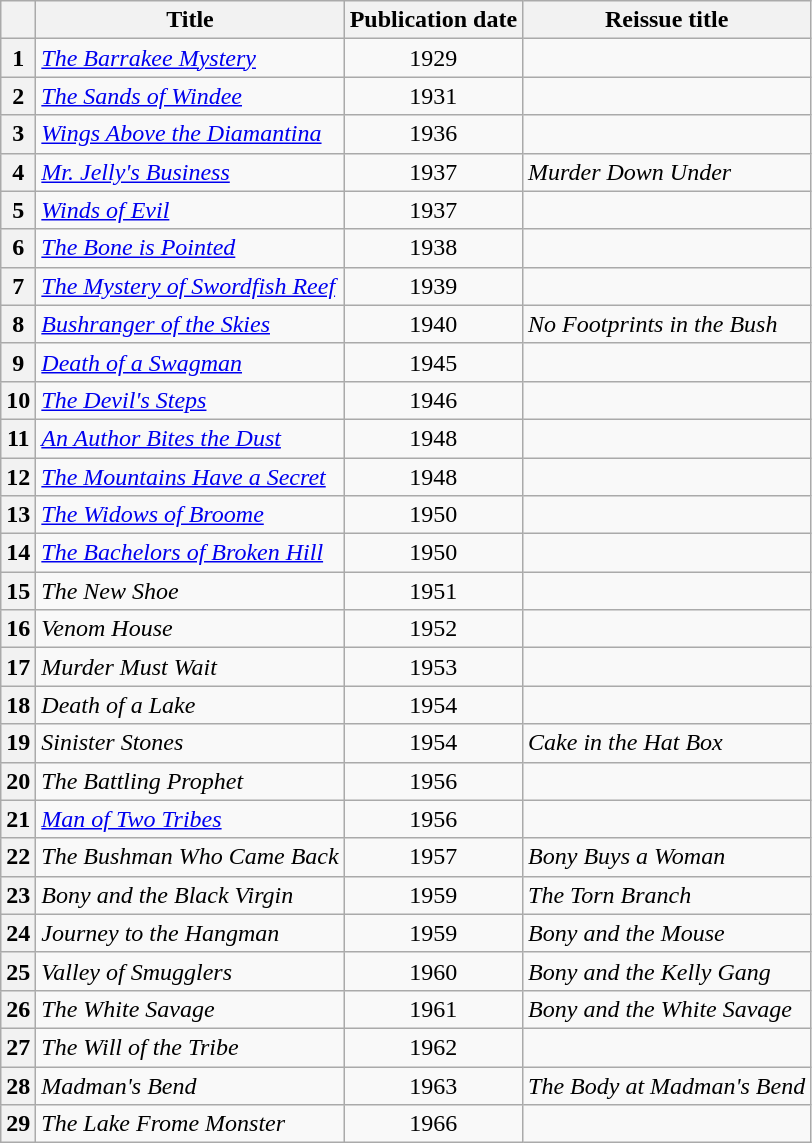<table class="wikitable sortable">
<tr>
<th scope="col"></th>
<th scope="col">Title</th>
<th scope="col">Publication date</th>
<th scope="col">Reissue title</th>
</tr>
<tr>
<th scope="row" >1</th>
<td><em><a href='#'>The Barrakee Mystery</a></em></td>
<td style="text-align:center">1929</td>
<td></td>
</tr>
<tr>
<th scope="row" >2</th>
<td><em><a href='#'>The Sands of Windee</a></em></td>
<td style="text-align:center">1931</td>
<td></td>
</tr>
<tr>
<th scope="row" >3</th>
<td><em><a href='#'>Wings Above the Diamantina</a></em></td>
<td style="text-align:center">1936</td>
<td></td>
</tr>
<tr>
<th scope="row" >4</th>
<td><em><a href='#'>Mr. Jelly's Business</a></em></td>
<td style="text-align:center">1937</td>
<td><em>Murder Down Under</em></td>
</tr>
<tr>
<th scope="row" >5</th>
<td><em><a href='#'>Winds of Evil</a></em></td>
<td style="text-align:center">1937</td>
<td></td>
</tr>
<tr>
<th scope="row" >6</th>
<td><em><a href='#'>The Bone is Pointed</a></em></td>
<td style="text-align:center">1938</td>
<td></td>
</tr>
<tr>
<th scope="row" >7</th>
<td><em><a href='#'>The Mystery of Swordfish Reef</a></em></td>
<td style="text-align:center">1939</td>
<td></td>
</tr>
<tr>
<th scope="row" >8</th>
<td><em><a href='#'>Bushranger of the Skies</a></em></td>
<td style="text-align:center">1940</td>
<td><em>No Footprints in the Bush</em></td>
</tr>
<tr>
<th scope="row" >9</th>
<td><em><a href='#'>Death of a Swagman</a></em></td>
<td style="text-align:center">1945</td>
<td></td>
</tr>
<tr>
<th scope="row" >10</th>
<td><em><a href='#'>The Devil's Steps</a></em></td>
<td style="text-align:center">1946</td>
<td></td>
</tr>
<tr>
<th scope="row" >11</th>
<td><em><a href='#'>An Author Bites the Dust</a></em></td>
<td style="text-align:center">1948</td>
<td></td>
</tr>
<tr>
<th scope="row" >12</th>
<td><em><a href='#'>The Mountains Have a Secret</a></em></td>
<td style="text-align:center">1948</td>
<td></td>
</tr>
<tr>
<th scope="row" >13</th>
<td><em><a href='#'>The Widows of Broome</a></em></td>
<td style="text-align:center">1950</td>
<td></td>
</tr>
<tr>
<th scope="row" >14</th>
<td><em><a href='#'>The Bachelors of Broken Hill</a></em></td>
<td style="text-align:center">1950</td>
<td></td>
</tr>
<tr>
<th scope="row" >15</th>
<td><em>The New Shoe</em></td>
<td style="text-align:center">1951</td>
<td></td>
</tr>
<tr>
<th scope="row" >16</th>
<td><em>Venom House</em></td>
<td style="text-align:center">1952</td>
<td></td>
</tr>
<tr>
<th scope="row" >17</th>
<td><em>Murder Must Wait</em></td>
<td style="text-align:center">1953</td>
<td></td>
</tr>
<tr>
<th scope="row" >18</th>
<td><em>Death of a Lake</em></td>
<td style="text-align:center">1954</td>
<td></td>
</tr>
<tr>
<th scope="row" >19</th>
<td><em>Sinister Stones</em></td>
<td style="text-align:center">1954</td>
<td><em>Cake in the Hat Box</em></td>
</tr>
<tr>
<th scope="row" >20</th>
<td><em>The Battling Prophet</em></td>
<td style="text-align:center">1956</td>
<td></td>
</tr>
<tr>
<th scope="row" >21</th>
<td><em><a href='#'>Man of Two Tribes</a></em></td>
<td style="text-align:center">1956</td>
<td></td>
</tr>
<tr>
<th scope="row" >22</th>
<td><em>The Bushman Who Came Back</em></td>
<td style="text-align:center">1957</td>
<td><em>Bony Buys a Woman</em></td>
</tr>
<tr>
<th scope="row" >23</th>
<td><em>Bony and the Black Virgin</em></td>
<td style="text-align:center">1959</td>
<td><em>The Torn Branch</em></td>
</tr>
<tr>
<th scope="row" >24</th>
<td><em>Journey to the Hangman</em></td>
<td style="text-align:center">1959</td>
<td><em>Bony and the Mouse</em></td>
</tr>
<tr>
<th scope="row" >25</th>
<td><em>Valley of Smugglers</em></td>
<td style="text-align:center">1960</td>
<td><em>Bony and the Kelly Gang</em></td>
</tr>
<tr>
<th scope="row" >26</th>
<td><em>The White Savage</em></td>
<td style="text-align:center">1961</td>
<td><em>Bony and the White Savage</em></td>
</tr>
<tr>
<th scope="row" >27</th>
<td><em>The Will of the Tribe</em></td>
<td style="text-align:center">1962</td>
<td></td>
</tr>
<tr>
<th scope="row" >28</th>
<td><em>Madman's Bend</em></td>
<td style="text-align:center">1963</td>
<td><em>The Body at Madman's Bend</em></td>
</tr>
<tr>
<th scope="row" >29</th>
<td><em>The Lake Frome Monster</em></td>
<td style="text-align:center">1966</td>
<td></td>
</tr>
</table>
